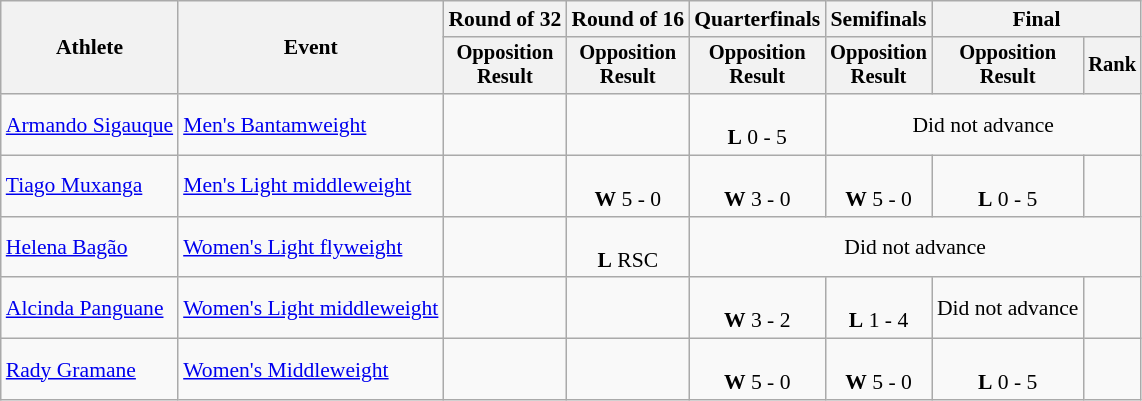<table class="wikitable" style="font-size:90%; text-align:center">
<tr>
<th rowspan=2>Athlete</th>
<th rowspan=2>Event</th>
<th>Round of 32</th>
<th>Round of 16</th>
<th>Quarterfinals</th>
<th>Semifinals</th>
<th colspan=2>Final</th>
</tr>
<tr style="font-size:95%">
<th>Opposition<br>Result</th>
<th>Opposition<br>Result</th>
<th>Opposition<br>Result</th>
<th>Opposition<br>Result</th>
<th>Opposition<br>Result</th>
<th>Rank</th>
</tr>
<tr>
<td align=left><a href='#'>Armando Sigauque</a></td>
<td align=left><a href='#'>Men's Bantamweight</a></td>
<td></td>
<td></td>
<td><br><strong>L</strong> 0 - 5</td>
<td colspan=3>Did not advance</td>
</tr>
<tr>
<td align=left><a href='#'>Tiago Muxanga</a></td>
<td align=left><a href='#'>Men's Light middleweight</a></td>
<td></td>
<td><br><strong>W</strong> 5 - 0</td>
<td><br><strong>W</strong> 3 - 0</td>
<td><br><strong>W</strong> 5 - 0</td>
<td><br><strong>L</strong> 0 - 5</td>
<td></td>
</tr>
<tr>
<td align=left><a href='#'>Helena Bagão</a></td>
<td align=left><a href='#'>Women's Light flyweight</a></td>
<td></td>
<td><br><strong>L</strong> RSC</td>
<td colspan=4>Did not advance</td>
</tr>
<tr>
<td align=left><a href='#'>Alcinda Panguane</a></td>
<td align=left><a href='#'>Women's Light middleweight</a></td>
<td></td>
<td></td>
<td><br><strong>W</strong> 3 - 2</td>
<td><br><strong>L</strong> 1 - 4</td>
<td>Did not advance</td>
<td></td>
</tr>
<tr>
<td align=left><a href='#'>Rady Gramane</a></td>
<td align=left><a href='#'>Women's Middleweight</a></td>
<td></td>
<td></td>
<td><br><strong>W</strong> 5 - 0</td>
<td><br><strong>W</strong> 5 - 0</td>
<td><br><strong>L</strong> 0 - 5</td>
<td></td>
</tr>
</table>
